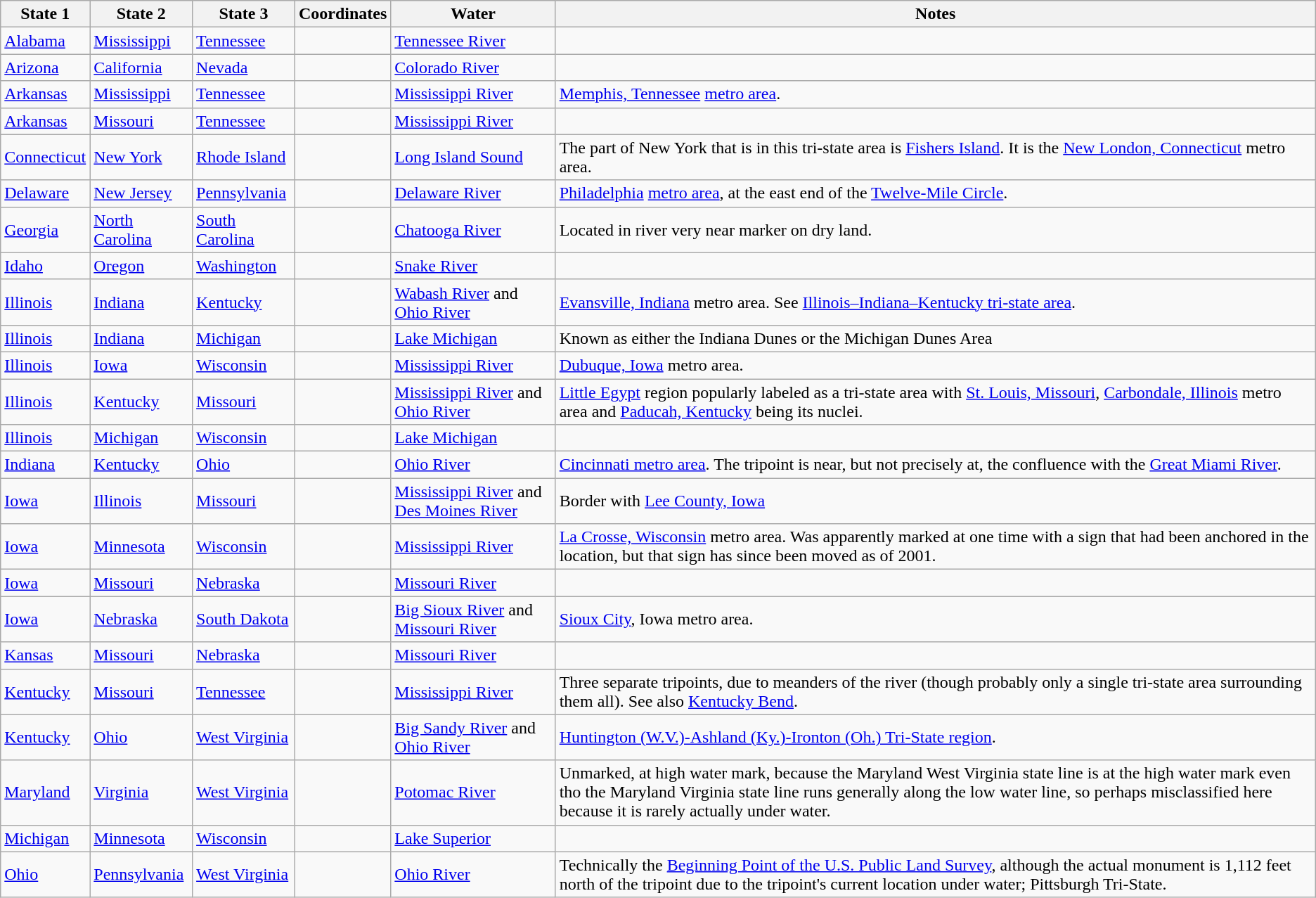<table class="wikitable sortable static-row-numbers">
<tr>
<th>State 1</th>
<th>State 2</th>
<th>State 3</th>
<th>Coordinates</th>
<th>Water</th>
<th>Notes</th>
</tr>
<tr>
<td><a href='#'>Alabama</a></td>
<td><a href='#'>Mississippi</a></td>
<td><a href='#'>Tennessee</a></td>
<td></td>
<td><a href='#'>Tennessee River</a></td>
<td></td>
</tr>
<tr>
<td><a href='#'>Arizona</a></td>
<td><a href='#'>California</a></td>
<td><a href='#'>Nevada</a></td>
<td></td>
<td><a href='#'>Colorado River</a></td>
<td></td>
</tr>
<tr>
<td><a href='#'>Arkansas</a></td>
<td><a href='#'>Mississippi</a></td>
<td><a href='#'>Tennessee</a></td>
<td></td>
<td><a href='#'>Mississippi River</a></td>
<td><a href='#'>Memphis, Tennessee</a> <a href='#'>metro area</a>.</td>
</tr>
<tr>
<td><a href='#'>Arkansas</a></td>
<td><a href='#'>Missouri</a></td>
<td><a href='#'>Tennessee</a></td>
<td></td>
<td><a href='#'>Mississippi River</a></td>
<td></td>
</tr>
<tr>
<td><a href='#'>Connecticut</a></td>
<td><a href='#'>New York</a></td>
<td><a href='#'>Rhode Island</a></td>
<td></td>
<td><a href='#'>Long Island Sound</a></td>
<td>The part of New York that is in this tri-state area is <a href='#'>Fishers Island</a>. It is the <a href='#'>New London, Connecticut</a> metro area.</td>
</tr>
<tr>
<td><a href='#'>Delaware</a></td>
<td><a href='#'>New Jersey</a></td>
<td><a href='#'>Pennsylvania</a></td>
<td></td>
<td><a href='#'>Delaware River</a></td>
<td><a href='#'>Philadelphia</a> <a href='#'>metro area</a>, at the east end of the <a href='#'>Twelve-Mile Circle</a>.</td>
</tr>
<tr>
<td><a href='#'>Georgia</a></td>
<td><a href='#'>North Carolina</a></td>
<td><a href='#'>South Carolina</a></td>
<td></td>
<td><a href='#'>Chatooga River</a></td>
<td>Located in river very near marker on dry land.</td>
</tr>
<tr>
<td><a href='#'>Idaho</a></td>
<td><a href='#'>Oregon</a></td>
<td><a href='#'>Washington</a></td>
<td></td>
<td><a href='#'>Snake River</a></td>
<td></td>
</tr>
<tr>
<td><a href='#'>Illinois</a></td>
<td><a href='#'>Indiana</a></td>
<td><a href='#'>Kentucky</a></td>
<td></td>
<td><a href='#'>Wabash River</a> and <a href='#'>Ohio River</a></td>
<td><a href='#'>Evansville, Indiana</a> metro area. See <a href='#'>Illinois–Indiana–Kentucky tri-state area</a>.</td>
</tr>
<tr>
<td><a href='#'>Illinois</a></td>
<td><a href='#'>Indiana</a></td>
<td><a href='#'>Michigan</a></td>
<td></td>
<td><a href='#'>Lake Michigan</a></td>
<td>Known as either the Indiana Dunes or the Michigan Dunes Area</td>
</tr>
<tr>
<td><a href='#'>Illinois</a></td>
<td><a href='#'>Iowa</a></td>
<td><a href='#'>Wisconsin</a></td>
<td></td>
<td><a href='#'>Mississippi River</a></td>
<td><a href='#'>Dubuque, Iowa</a> metro area.</td>
</tr>
<tr>
<td><a href='#'>Illinois</a></td>
<td><a href='#'>Kentucky</a></td>
<td><a href='#'>Missouri</a></td>
<td></td>
<td><a href='#'>Mississippi River</a> and <a href='#'>Ohio River</a></td>
<td><a href='#'>Little Egypt</a> region popularly labeled as a tri-state area with <a href='#'>St. Louis, Missouri</a>, <a href='#'>Carbondale, Illinois</a> metro area and <a href='#'>Paducah, Kentucky</a> being its nuclei.</td>
</tr>
<tr>
<td><a href='#'>Illinois</a></td>
<td><a href='#'>Michigan</a></td>
<td><a href='#'>Wisconsin</a></td>
<td></td>
<td><a href='#'>Lake Michigan</a></td>
<td></td>
</tr>
<tr>
<td><a href='#'>Indiana</a></td>
<td><a href='#'>Kentucky</a></td>
<td><a href='#'>Ohio</a></td>
<td></td>
<td><a href='#'>Ohio River</a></td>
<td><a href='#'>Cincinnati metro area</a>. The tripoint is near, but not precisely at, the confluence with the <a href='#'>Great Miami River</a>.</td>
</tr>
<tr>
<td><a href='#'>Iowa</a></td>
<td><a href='#'>Illinois</a></td>
<td><a href='#'>Missouri</a></td>
<td></td>
<td><a href='#'>Mississippi River</a> and <a href='#'>Des Moines River</a></td>
<td>Border with <a href='#'>Lee County, Iowa</a></td>
</tr>
<tr>
<td><a href='#'>Iowa</a></td>
<td><a href='#'>Minnesota</a></td>
<td><a href='#'>Wisconsin</a></td>
<td></td>
<td><a href='#'>Mississippi River</a></td>
<td><a href='#'>La Crosse, Wisconsin</a> metro area.  Was apparently marked at one time with a sign that had been anchored in the location, but that sign has since been moved as of 2001.</td>
</tr>
<tr>
<td><a href='#'>Iowa</a></td>
<td><a href='#'>Missouri</a></td>
<td><a href='#'>Nebraska</a></td>
<td></td>
<td><a href='#'>Missouri River</a></td>
<td></td>
</tr>
<tr>
<td><a href='#'>Iowa</a></td>
<td><a href='#'>Nebraska</a></td>
<td><a href='#'>South Dakota</a></td>
<td></td>
<td><a href='#'>Big Sioux River</a> and <a href='#'>Missouri River</a></td>
<td><a href='#'>Sioux City</a>, Iowa metro area.</td>
</tr>
<tr>
<td><a href='#'>Kansas</a></td>
<td><a href='#'>Missouri</a></td>
<td><a href='#'>Nebraska</a></td>
<td></td>
<td><a href='#'>Missouri River</a></td>
<td></td>
</tr>
<tr>
<td><a href='#'>Kentucky</a></td>
<td><a href='#'>Missouri</a></td>
<td><a href='#'>Tennessee</a></td>
<td><br><br></td>
<td><a href='#'>Mississippi River</a></td>
<td>Three separate tripoints, due to meanders of the river (though probably only a single tri-state area surrounding them all). See also <a href='#'>Kentucky Bend</a>.</td>
</tr>
<tr>
<td><a href='#'>Kentucky</a></td>
<td><a href='#'>Ohio</a></td>
<td><a href='#'>West Virginia</a></td>
<td></td>
<td><a href='#'>Big Sandy River</a> and <a href='#'>Ohio River</a></td>
<td><a href='#'>Huntington (W.V.)-Ashland (Ky.)-Ironton (Oh.) Tri-State region</a>.</td>
</tr>
<tr>
<td><a href='#'>Maryland</a></td>
<td><a href='#'>Virginia</a></td>
<td><a href='#'>West Virginia</a></td>
<td></td>
<td><a href='#'>Potomac River</a></td>
<td>Unmarked, at high water mark, because the Maryland West Virginia state line is at the high water mark even tho the Maryland Virginia state line runs generally along the low water line, so perhaps misclassified here because it is rarely actually under water.</td>
</tr>
<tr>
<td><a href='#'>Michigan</a></td>
<td><a href='#'>Minnesota</a></td>
<td><a href='#'>Wisconsin</a></td>
<td></td>
<td><a href='#'>Lake Superior</a></td>
<td></td>
</tr>
<tr>
<td><a href='#'>Ohio</a></td>
<td><a href='#'>Pennsylvania</a></td>
<td><a href='#'>West Virginia</a></td>
<td></td>
<td><a href='#'>Ohio River</a></td>
<td>Technically the <a href='#'>Beginning Point of the U.S. Public Land Survey</a>, although the actual monument is 1,112 feet north of the tripoint due to the tripoint's current location under water; Pittsburgh Tri-State.</td>
</tr>
</table>
